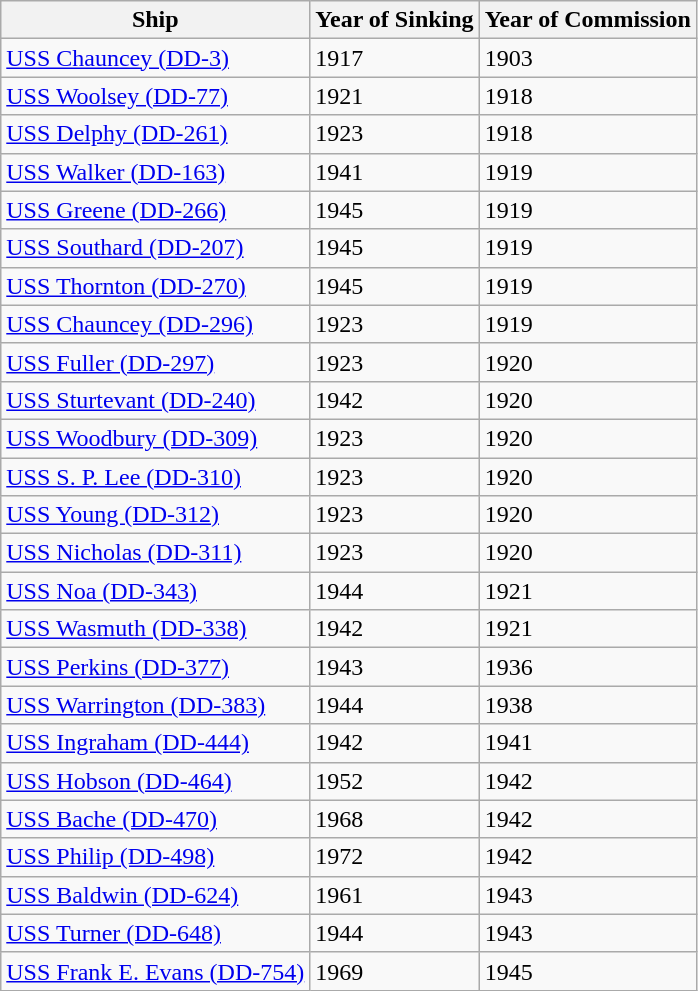<table class="wikitable sortable">
<tr>
<th>Ship</th>
<th>Year of Sinking</th>
<th>Year of Commission</th>
</tr>
<tr>
<td><a href='#'>USS Chauncey (DD-3)</a></td>
<td>1917</td>
<td>1903</td>
</tr>
<tr>
<td><a href='#'>USS Woolsey (DD-77)</a></td>
<td>1921</td>
<td>1918</td>
</tr>
<tr>
<td><a href='#'>USS Delphy (DD-261)</a></td>
<td>1923</td>
<td>1918</td>
</tr>
<tr>
<td><a href='#'>USS Walker (DD-163)</a></td>
<td>1941</td>
<td>1919</td>
</tr>
<tr>
<td><a href='#'>USS Greene (DD-266)</a></td>
<td>1945</td>
<td>1919</td>
</tr>
<tr>
<td><a href='#'>USS Southard (DD-207)</a></td>
<td>1945</td>
<td>1919</td>
</tr>
<tr>
<td><a href='#'>USS Thornton (DD-270)</a></td>
<td>1945</td>
<td>1919</td>
</tr>
<tr>
<td><a href='#'>USS Chauncey (DD-296)</a></td>
<td>1923</td>
<td>1919</td>
</tr>
<tr>
<td><a href='#'>USS Fuller (DD-297)</a></td>
<td>1923</td>
<td>1920</td>
</tr>
<tr>
<td><a href='#'>USS Sturtevant (DD-240)</a></td>
<td>1942</td>
<td>1920</td>
</tr>
<tr>
<td><a href='#'>USS Woodbury (DD-309)</a></td>
<td>1923</td>
<td>1920</td>
</tr>
<tr>
<td><a href='#'>USS S. P. Lee (DD-310)</a></td>
<td>1923</td>
<td>1920</td>
</tr>
<tr>
<td><a href='#'>USS Young (DD-312)</a></td>
<td>1923</td>
<td>1920</td>
</tr>
<tr>
<td><a href='#'>USS Nicholas (DD-311)</a></td>
<td>1923</td>
<td>1920</td>
</tr>
<tr>
<td><a href='#'>USS Noa (DD-343)</a></td>
<td>1944</td>
<td>1921</td>
</tr>
<tr>
<td><a href='#'>USS Wasmuth (DD-338)</a></td>
<td>1942</td>
<td>1921</td>
</tr>
<tr>
<td><a href='#'>USS Perkins (DD-377)</a></td>
<td>1943</td>
<td>1936</td>
</tr>
<tr>
<td><a href='#'>USS Warrington (DD-383)</a></td>
<td>1944</td>
<td>1938</td>
</tr>
<tr>
<td><a href='#'>USS Ingraham (DD-444)</a></td>
<td>1942</td>
<td>1941</td>
</tr>
<tr>
<td><a href='#'>USS Hobson (DD-464)</a></td>
<td>1952</td>
<td>1942</td>
</tr>
<tr>
<td><a href='#'>USS Bache (DD-470)</a></td>
<td>1968</td>
<td>1942</td>
</tr>
<tr>
<td><a href='#'>USS Philip (DD-498)</a></td>
<td>1972</td>
<td>1942</td>
</tr>
<tr>
<td><a href='#'>USS Baldwin (DD-624)</a></td>
<td>1961</td>
<td>1943</td>
</tr>
<tr>
<td><a href='#'>USS Turner (DD-648)</a></td>
<td>1944</td>
<td>1943</td>
</tr>
<tr>
<td><a href='#'>USS Frank E. Evans (DD-754)</a></td>
<td>1969</td>
<td>1945</td>
</tr>
</table>
